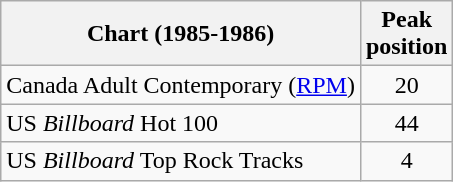<table class="wikitable sortable">
<tr>
<th align="left">Chart (1985-1986)</th>
<th style="text-align:center;">Peak<br>position</th>
</tr>
<tr>
<td align="left">Canada Adult Contemporary (<a href='#'>RPM</a>)</td>
<td style="text-align:center;">20</td>
</tr>
<tr>
<td align="left">US <em>Billboard</em> Hot 100</td>
<td style="text-align:center;">44</td>
</tr>
<tr>
<td align="left">US <em>Billboard</em> Top Rock Tracks</td>
<td style="text-align:center;">4</td>
</tr>
</table>
